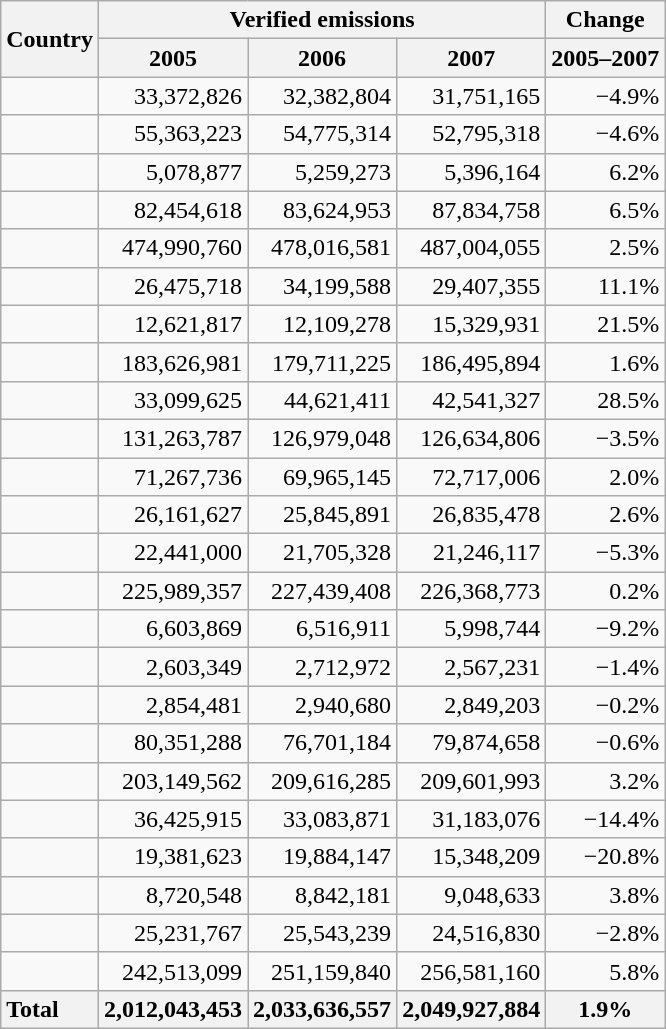<table class="wikitable sortable" style="text-align:right;">
<tr>
<th rowspan="2">Country</th>
<th colspan="3" style="text-align:center;">Verified emissions</th>
<th style="text-align:center;">Change</th>
</tr>
<tr>
<th>2005</th>
<th>2006</th>
<th>2007</th>
<th>2005–2007</th>
</tr>
<tr>
<td style="text-align:left;"></td>
<td>33,372,826</td>
<td>32,382,804</td>
<td>31,751,165</td>
<td>−4.9%</td>
</tr>
<tr>
<td style="text-align:left;"></td>
<td>55,363,223</td>
<td>54,775,314</td>
<td>52,795,318</td>
<td>−4.6%</td>
</tr>
<tr>
<td style="text-align:left;"></td>
<td>5,078,877</td>
<td>5,259,273</td>
<td>5,396,164</td>
<td>6.2%</td>
</tr>
<tr>
<td style="text-align:left;"></td>
<td>82,454,618</td>
<td>83,624,953</td>
<td>87,834,758</td>
<td>6.5%</td>
</tr>
<tr>
<td style="text-align:left;"></td>
<td>474,990,760</td>
<td>478,016,581</td>
<td>487,004,055</td>
<td>2.5%</td>
</tr>
<tr>
<td style="text-align:left;"></td>
<td>26,475,718</td>
<td>34,199,588</td>
<td>29,407,355</td>
<td>11.1%</td>
</tr>
<tr>
<td style="text-align:left;"></td>
<td>12,621,817</td>
<td>12,109,278</td>
<td>15,329,931</td>
<td>21.5%</td>
</tr>
<tr>
<td style="text-align:left;"></td>
<td>183,626,981</td>
<td>179,711,225</td>
<td>186,495,894</td>
<td>1.6%</td>
</tr>
<tr>
<td style="text-align:left;"></td>
<td>33,099,625</td>
<td>44,621,411</td>
<td>42,541,327</td>
<td>28.5%</td>
</tr>
<tr>
<td style="text-align:left;"></td>
<td>131,263,787</td>
<td>126,979,048</td>
<td>126,634,806</td>
<td>−3.5%</td>
</tr>
<tr>
<td style="text-align:left;"></td>
<td>71,267,736</td>
<td>69,965,145</td>
<td>72,717,006</td>
<td>2.0%</td>
</tr>
<tr>
<td style="text-align:left;"></td>
<td>26,161,627</td>
<td>25,845,891</td>
<td>26,835,478</td>
<td>2.6%</td>
</tr>
<tr>
<td style="text-align:left;"></td>
<td>22,441,000</td>
<td>21,705,328</td>
<td>21,246,117</td>
<td>−5.3%</td>
</tr>
<tr>
<td style="text-align:left;"></td>
<td>225,989,357</td>
<td>227,439,408</td>
<td>226,368,773</td>
<td>0.2%</td>
</tr>
<tr>
<td style="text-align:left;"></td>
<td>6,603,869</td>
<td>6,516,911</td>
<td>5,998,744</td>
<td>−9.2%</td>
</tr>
<tr>
<td style="text-align:left;"></td>
<td>2,603,349</td>
<td>2,712,972</td>
<td>2,567,231</td>
<td>−1.4%</td>
</tr>
<tr>
<td style="text-align:left;"></td>
<td>2,854,481</td>
<td>2,940,680</td>
<td>2,849,203</td>
<td>−0.2%</td>
</tr>
<tr>
<td style="text-align:left;"></td>
<td>80,351,288</td>
<td>76,701,184</td>
<td>79,874,658</td>
<td>−0.6%</td>
</tr>
<tr>
<td style="text-align:left;"></td>
<td>203,149,562</td>
<td>209,616,285</td>
<td>209,601,993</td>
<td>3.2%</td>
</tr>
<tr>
<td style="text-align:left;"></td>
<td>36,425,915</td>
<td>33,083,871</td>
<td>31,183,076</td>
<td>−14.4%</td>
</tr>
<tr>
<td style="text-align:left;"></td>
<td>19,381,623</td>
<td>19,884,147</td>
<td>15,348,209</td>
<td>−20.8%</td>
</tr>
<tr>
<td style="text-align:left;"></td>
<td>8,720,548</td>
<td>8,842,181</td>
<td>9,048,633</td>
<td>3.8%</td>
</tr>
<tr>
<td style="text-align:left;"></td>
<td>25,231,767</td>
<td>25,543,239</td>
<td>24,516,830</td>
<td>−2.8%</td>
</tr>
<tr>
<td style="text-align:left;"></td>
<td>242,513,099</td>
<td>251,159,840</td>
<td>256,581,160</td>
<td>5.8%</td>
</tr>
<tr>
<th style="text-align:left;">Total</th>
<th>2,012,043,453</th>
<th>2,033,636,557</th>
<th>2,049,927,884</th>
<th>1.9%</th>
</tr>
</table>
